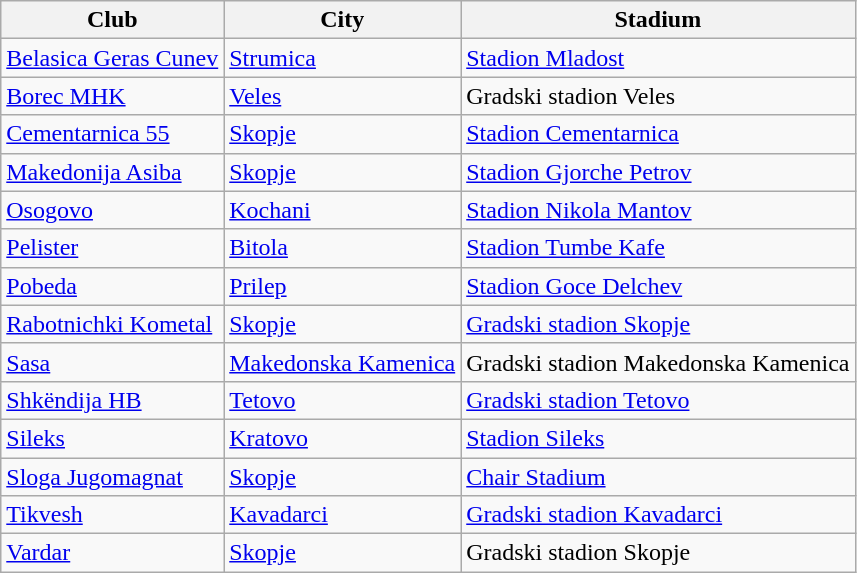<table class="wikitable">
<tr>
<th>Club</th>
<th>City</th>
<th>Stadium</th>
</tr>
<tr>
<td><a href='#'>Belasica Geras Cunev</a></td>
<td><a href='#'>Strumica</a></td>
<td><a href='#'>Stadion Mladost</a></td>
</tr>
<tr>
<td><a href='#'>Borec MHK</a></td>
<td><a href='#'>Veles</a></td>
<td>Gradski stadion Veles</td>
</tr>
<tr>
<td><a href='#'>Cementarnica 55</a></td>
<td><a href='#'>Skopje</a></td>
<td><a href='#'>Stadion Cementarnica</a></td>
</tr>
<tr>
<td><a href='#'>Makedonija Asiba</a></td>
<td><a href='#'>Skopje</a></td>
<td><a href='#'>Stadion Gjorche Petrov</a></td>
</tr>
<tr>
<td><a href='#'>Osogovo</a></td>
<td><a href='#'>Kochani</a></td>
<td><a href='#'>Stadion Nikola Mantov</a></td>
</tr>
<tr>
<td><a href='#'>Pelister</a></td>
<td><a href='#'>Bitola</a></td>
<td><a href='#'>Stadion Tumbe Kafe</a></td>
</tr>
<tr>
<td><a href='#'>Pobeda</a></td>
<td><a href='#'>Prilep</a></td>
<td><a href='#'>Stadion Goce Delchev</a></td>
</tr>
<tr>
<td><a href='#'>Rabotnichki Kometal</a></td>
<td><a href='#'>Skopje</a></td>
<td><a href='#'>Gradski stadion Skopje</a></td>
</tr>
<tr>
<td><a href='#'>Sasa</a></td>
<td><a href='#'>Makedonska Kamenica</a></td>
<td>Gradski stadion Makedonska Kamenica</td>
</tr>
<tr>
<td><a href='#'>Shkëndija HB</a></td>
<td><a href='#'>Tetovo</a></td>
<td><a href='#'>Gradski stadion Tetovo</a></td>
</tr>
<tr>
<td><a href='#'>Sileks</a></td>
<td><a href='#'>Kratovo</a></td>
<td><a href='#'>Stadion Sileks</a></td>
</tr>
<tr>
<td><a href='#'>Sloga Jugomagnat</a></td>
<td><a href='#'>Skopje</a></td>
<td><a href='#'>Chair Stadium</a></td>
</tr>
<tr>
<td><a href='#'>Tikvesh</a></td>
<td><a href='#'>Kavadarci</a></td>
<td><a href='#'>Gradski stadion Kavadarci</a></td>
</tr>
<tr>
<td><a href='#'>Vardar</a></td>
<td><a href='#'>Skopje</a></td>
<td>Gradski stadion Skopje</td>
</tr>
</table>
